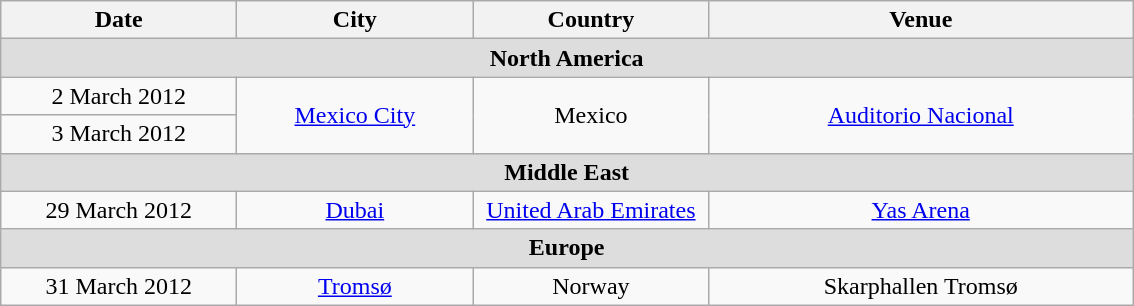<table class="wikitable" style="text-align:center;">
<tr>
<th width="150">Date</th>
<th width="150">City</th>
<th width="150">Country</th>
<th width="275">Venue</th>
</tr>
<tr style="background:#ddd;">
<td colspan="4"><strong>North America</strong></td>
</tr>
<tr>
<td>2 March 2012</td>
<td rowspan="2"><a href='#'>Mexico City</a></td>
<td rowspan="2">Mexico</td>
<td rowspan="2"><a href='#'>Auditorio Nacional</a></td>
</tr>
<tr>
<td>3 March 2012</td>
</tr>
<tr style="background:#ddd;">
<td colspan="5"><strong>Middle East</strong></td>
</tr>
<tr>
<td>29 March 2012</td>
<td><a href='#'>Dubai</a></td>
<td><a href='#'>United Arab Emirates</a></td>
<td><a href='#'>Yas Arena</a></td>
</tr>
<tr style="background:#ddd;">
<td colspan="4"><strong>Europe</strong></td>
</tr>
<tr>
<td>31 March 2012</td>
<td><a href='#'>Tromsø</a></td>
<td>Norway</td>
<td>Skarphallen Tromsø</td>
</tr>
</table>
